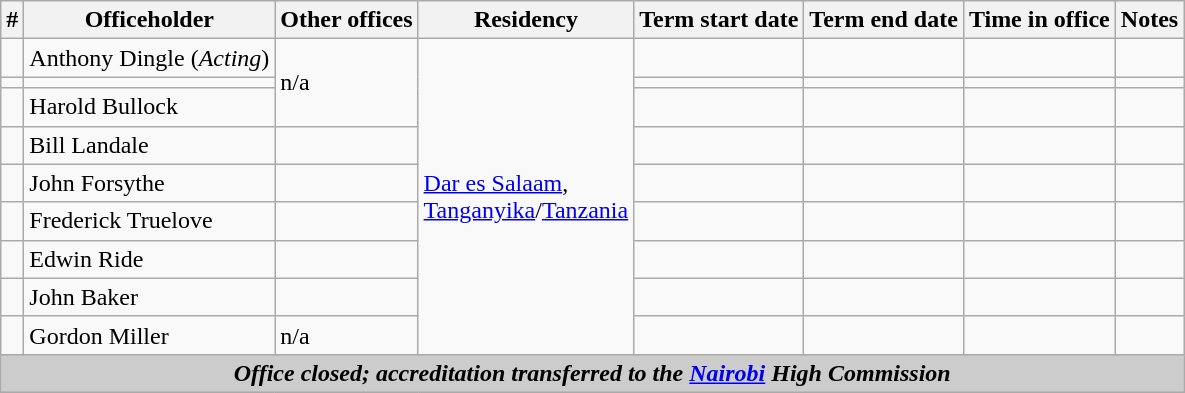<table class='wikitable sortable'>
<tr>
<th>#</th>
<th>Officeholder</th>
<th>Other offices</th>
<th>Residency</th>
<th>Term start date</th>
<th>Term end date</th>
<th>Time in office</th>
<th>Notes</th>
</tr>
<tr>
<td align=center></td>
<td>Anthony Dingle (<em>Acting</em>)</td>
<td rowspan=3>n/a</td>
<td rowspan=9><a href='#'>Dar es Salaam</a>,<br><a href='#'>Tanganyika</a>/<a href='#'>Tanzania</a></td>
<td align=center></td>
<td align=center></td>
<td align=right></td>
<td></td>
</tr>
<tr>
<td align=center></td>
<td></td>
<td align=center></td>
<td align=center></td>
<td align=right><strong></strong></td>
<td></td>
</tr>
<tr>
<td align=center></td>
<td>Harold Bullock</td>
<td align=center></td>
<td align=center></td>
<td align=right></td>
<td></td>
</tr>
<tr>
<td align=center></td>
<td>Bill Landale</td>
<td></td>
<td align=center></td>
<td align=center></td>
<td align=right></td>
<td></td>
</tr>
<tr>
<td align=center></td>
<td>John Forsythe</td>
<td></td>
<td align=center></td>
<td align=center></td>
<td align=right></td>
<td></td>
</tr>
<tr>
<td align=center></td>
<td>Frederick Truelove</td>
<td></td>
<td align=center></td>
<td align=center></td>
<td align=right></td>
<td></td>
</tr>
<tr>
<td align=center></td>
<td>Edwin Ride</td>
<td></td>
<td align=center></td>
<td align=center></td>
<td align=right></td>
<td></td>
</tr>
<tr>
<td align=center></td>
<td>John Baker</td>
<td></td>
<td align=center></td>
<td align=center></td>
<td align=right></td>
<td></td>
</tr>
<tr>
<td align=center></td>
<td>Gordon Miller</td>
<td>n/a</td>
<td align=center></td>
<td align=center></td>
<td align=right></td>
<td></td>
</tr>
<tr>
<th colspan=8 style="background: #cccccc;"><em>Office closed; accreditation transferred to the <a href='#'>Nairobi</a> High Commission</em></th>
</tr>
</table>
